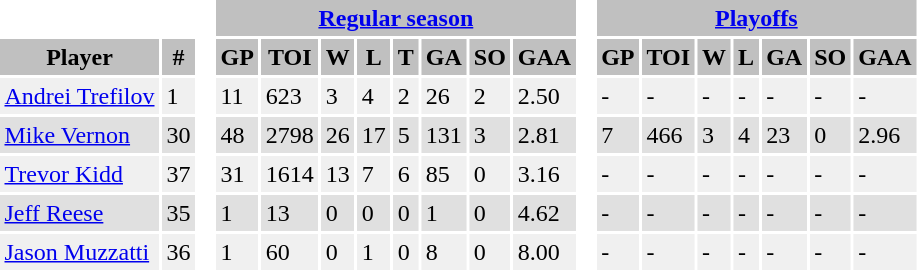<table BORDER="0" CELLPADDING="3" CELLSPACING="2" ID="Table1">
<tr ALIGN="center" bgcolor="#c0c0c0">
<th ALIGN="center" colspan="2" bgcolor="#ffffff"> </th>
<th ALIGN="center" rowspan="99" bgcolor="#ffffff"> </th>
<th ALIGN="center" colspan="8"><a href='#'>Regular season</a></th>
<th ALIGN="center" rowspan="99" bgcolor="#ffffff"> </th>
<th ALIGN="center" colspan="7"><a href='#'>Playoffs</a></th>
</tr>
<tr ALIGN="center" bgcolor="#c0c0c0">
<th ALIGN="center">Player</th>
<th ALIGN="center">#</th>
<th ALIGN="center">GP</th>
<th ALIGN="center">TOI</th>
<th ALIGN="center">W</th>
<th ALIGN="center">L</th>
<th ALIGN="center">T</th>
<th ALIGN="center">GA</th>
<th ALIGN="center">SO</th>
<th ALIGN="center">GAA</th>
<th ALIGN="center">GP</th>
<th ALIGN="center">TOI</th>
<th ALIGN="center">W</th>
<th ALIGN="center">L</th>
<th ALIGN="center">GA</th>
<th ALIGN="center">SO</th>
<th ALIGN="center">GAA</th>
</tr>
<tr bgcolor="#f0f0f0">
<td><a href='#'>Andrei Trefilov</a></td>
<td>1</td>
<td>11</td>
<td>623</td>
<td>3</td>
<td>4</td>
<td>2</td>
<td>26</td>
<td>2</td>
<td>2.50</td>
<td>-</td>
<td>-</td>
<td>-</td>
<td>-</td>
<td>-</td>
<td>-</td>
<td>-</td>
</tr>
<tr bgcolor="#e0e0e0">
<td><a href='#'>Mike Vernon</a></td>
<td>30</td>
<td>48</td>
<td>2798</td>
<td>26</td>
<td>17</td>
<td>5</td>
<td>131</td>
<td>3</td>
<td>2.81</td>
<td>7</td>
<td>466</td>
<td>3</td>
<td>4</td>
<td>23</td>
<td>0</td>
<td>2.96</td>
</tr>
<tr bgcolor="#f0f0f0">
<td><a href='#'>Trevor Kidd</a></td>
<td>37</td>
<td>31</td>
<td>1614</td>
<td>13</td>
<td>7</td>
<td>6</td>
<td>85</td>
<td>0</td>
<td>3.16</td>
<td>-</td>
<td>-</td>
<td>-</td>
<td>-</td>
<td>-</td>
<td>-</td>
<td>-</td>
</tr>
<tr bgcolor="#e0e0e0">
<td><a href='#'>Jeff Reese</a></td>
<td>35</td>
<td>1</td>
<td>13</td>
<td>0</td>
<td>0</td>
<td>0</td>
<td>1</td>
<td>0</td>
<td>4.62</td>
<td>-</td>
<td>-</td>
<td>-</td>
<td>-</td>
<td>-</td>
<td>-</td>
<td>-</td>
</tr>
<tr bgcolor="#f0f0f0">
<td><a href='#'>Jason Muzzatti</a></td>
<td>36</td>
<td>1</td>
<td>60</td>
<td>0</td>
<td>1</td>
<td>0</td>
<td>8</td>
<td>0</td>
<td>8.00</td>
<td>-</td>
<td>-</td>
<td>-</td>
<td>-</td>
<td>-</td>
<td>-</td>
<td>-</td>
</tr>
</table>
